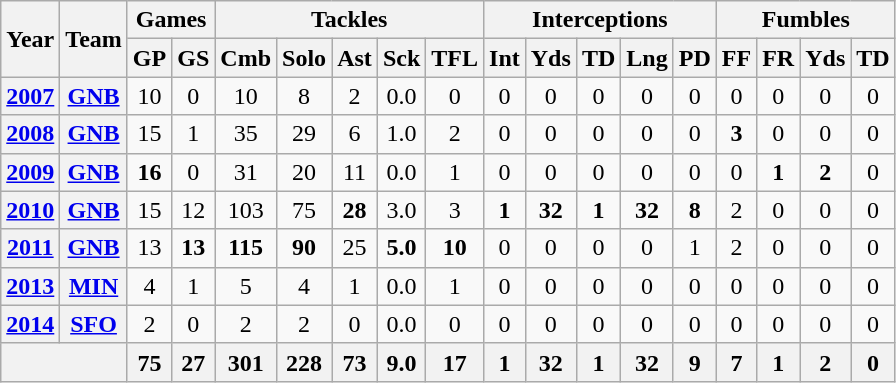<table class="wikitable" style="text-align:center">
<tr>
<th rowspan="2">Year</th>
<th rowspan="2">Team</th>
<th colspan="2">Games</th>
<th colspan="5">Tackles</th>
<th colspan="5">Interceptions</th>
<th colspan="4">Fumbles</th>
</tr>
<tr>
<th>GP</th>
<th>GS</th>
<th>Cmb</th>
<th>Solo</th>
<th>Ast</th>
<th>Sck</th>
<th>TFL</th>
<th>Int</th>
<th>Yds</th>
<th>TD</th>
<th>Lng</th>
<th>PD</th>
<th>FF</th>
<th>FR</th>
<th>Yds</th>
<th>TD</th>
</tr>
<tr>
<th><a href='#'>2007</a></th>
<th><a href='#'>GNB</a></th>
<td>10</td>
<td>0</td>
<td>10</td>
<td>8</td>
<td>2</td>
<td>0.0</td>
<td>0</td>
<td>0</td>
<td>0</td>
<td>0</td>
<td>0</td>
<td>0</td>
<td>0</td>
<td>0</td>
<td>0</td>
<td>0</td>
</tr>
<tr>
<th><a href='#'>2008</a></th>
<th><a href='#'>GNB</a></th>
<td>15</td>
<td>1</td>
<td>35</td>
<td>29</td>
<td>6</td>
<td>1.0</td>
<td>2</td>
<td>0</td>
<td>0</td>
<td>0</td>
<td>0</td>
<td>0</td>
<td><strong>3</strong></td>
<td>0</td>
<td>0</td>
<td>0</td>
</tr>
<tr>
<th><a href='#'>2009</a></th>
<th><a href='#'>GNB</a></th>
<td><strong>16</strong></td>
<td>0</td>
<td>31</td>
<td>20</td>
<td>11</td>
<td>0.0</td>
<td>1</td>
<td>0</td>
<td>0</td>
<td>0</td>
<td>0</td>
<td>0</td>
<td>0</td>
<td><strong>1</strong></td>
<td><strong>2</strong></td>
<td>0</td>
</tr>
<tr>
<th><a href='#'>2010</a></th>
<th><a href='#'>GNB</a></th>
<td>15</td>
<td>12</td>
<td>103</td>
<td>75</td>
<td><strong>28</strong></td>
<td>3.0</td>
<td>3</td>
<td><strong>1</strong></td>
<td><strong>32</strong></td>
<td><strong>1</strong></td>
<td><strong>32</strong></td>
<td><strong>8</strong></td>
<td>2</td>
<td>0</td>
<td>0</td>
<td>0</td>
</tr>
<tr>
<th><a href='#'>2011</a></th>
<th><a href='#'>GNB</a></th>
<td>13</td>
<td><strong>13</strong></td>
<td><strong>115</strong></td>
<td><strong>90</strong></td>
<td>25</td>
<td><strong>5.0</strong></td>
<td><strong>10</strong></td>
<td>0</td>
<td>0</td>
<td>0</td>
<td>0</td>
<td>1</td>
<td>2</td>
<td>0</td>
<td>0</td>
<td>0</td>
</tr>
<tr>
<th><a href='#'>2013</a></th>
<th><a href='#'>MIN</a></th>
<td>4</td>
<td>1</td>
<td>5</td>
<td>4</td>
<td>1</td>
<td>0.0</td>
<td>1</td>
<td>0</td>
<td>0</td>
<td>0</td>
<td>0</td>
<td>0</td>
<td>0</td>
<td>0</td>
<td>0</td>
<td>0</td>
</tr>
<tr>
<th><a href='#'>2014</a></th>
<th><a href='#'>SFO</a></th>
<td>2</td>
<td>0</td>
<td>2</td>
<td>2</td>
<td>0</td>
<td>0.0</td>
<td>0</td>
<td>0</td>
<td>0</td>
<td>0</td>
<td>0</td>
<td>0</td>
<td>0</td>
<td>0</td>
<td>0</td>
<td>0</td>
</tr>
<tr>
<th colspan="2"></th>
<th>75</th>
<th>27</th>
<th>301</th>
<th>228</th>
<th>73</th>
<th>9.0</th>
<th>17</th>
<th>1</th>
<th>32</th>
<th>1</th>
<th>32</th>
<th>9</th>
<th>7</th>
<th>1</th>
<th>2</th>
<th>0</th>
</tr>
</table>
